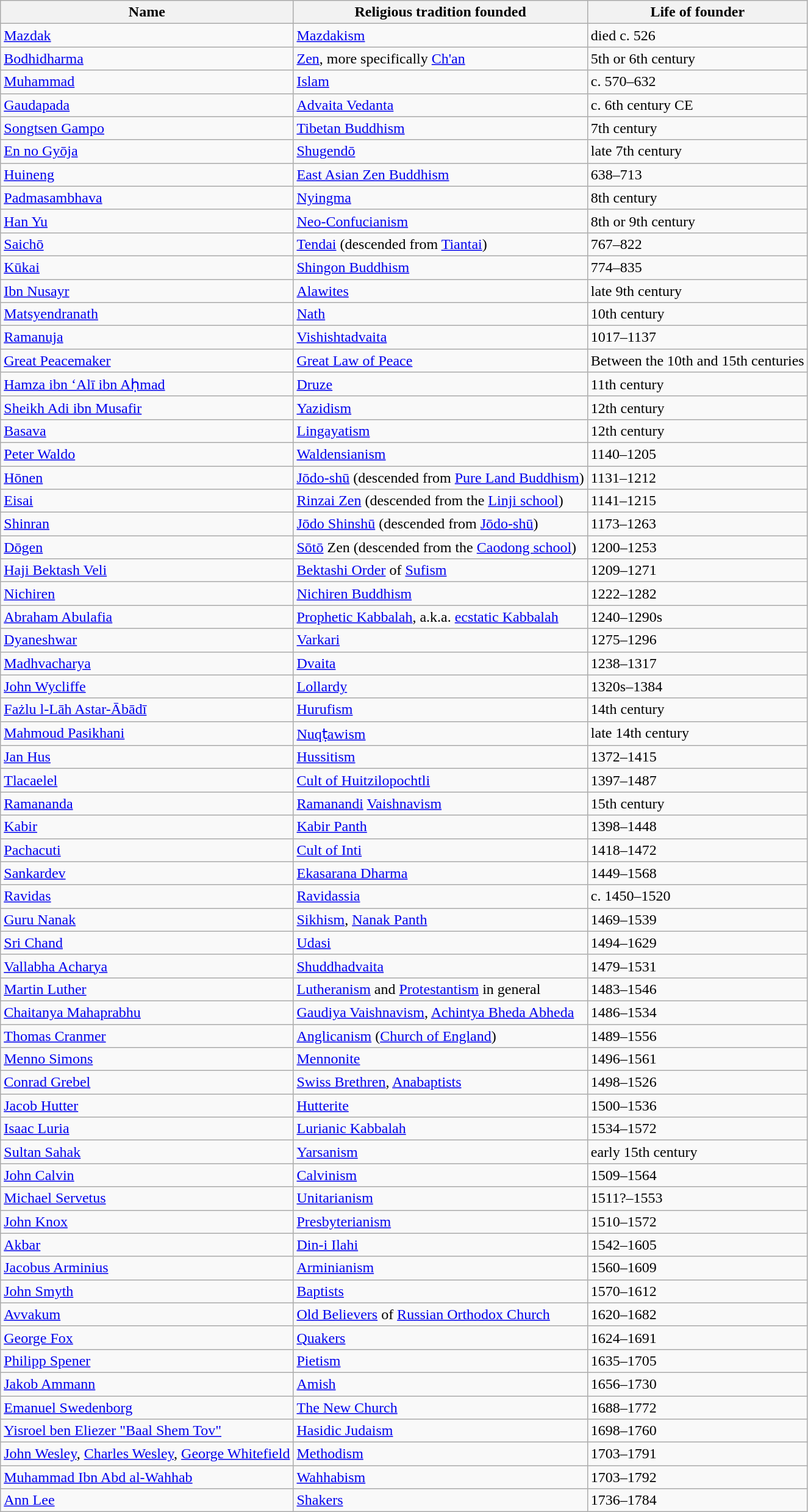<table class="wikitable sortable">
<tr>
<th>Name</th>
<th>Religious tradition founded</th>
<th>Life of founder</th>
</tr>
<tr>
<td><a href='#'>Mazdak</a></td>
<td><a href='#'>Mazdakism</a></td>
<td>died c. 526</td>
</tr>
<tr>
<td><a href='#'>Bodhidharma</a></td>
<td><a href='#'>Zen</a>, more specifically <a href='#'>Ch'an</a></td>
<td>5th or 6th century</td>
</tr>
<tr>
<td><a href='#'>Muhammad</a></td>
<td><a href='#'>Islam</a></td>
<td>c. 570–632</td>
</tr>
<tr>
<td><a href='#'>Gaudapada</a></td>
<td><a href='#'>Advaita Vedanta</a></td>
<td>c. 6th century CE</td>
</tr>
<tr>
<td><a href='#'>Songtsen Gampo</a></td>
<td><a href='#'>Tibetan Buddhism</a></td>
<td>7th century</td>
</tr>
<tr>
<td><a href='#'>En no Gyōja</a></td>
<td><a href='#'>Shugendō</a></td>
<td>late 7th century</td>
</tr>
<tr>
<td><a href='#'>Huineng</a></td>
<td><a href='#'>East Asian Zen Buddhism</a></td>
<td>638–713</td>
</tr>
<tr>
<td><a href='#'>Padmasambhava</a></td>
<td><a href='#'>Nyingma</a></td>
<td>8th century</td>
</tr>
<tr>
<td><a href='#'>Han Yu</a></td>
<td><a href='#'>Neo-Confucianism</a></td>
<td>8th or 9th century</td>
</tr>
<tr>
<td><a href='#'>Saichō</a></td>
<td><a href='#'>Tendai</a> (descended from <a href='#'>Tiantai</a>)</td>
<td>767–822</td>
</tr>
<tr>
<td><a href='#'>Kūkai</a></td>
<td><a href='#'>Shingon Buddhism</a></td>
<td>774–835</td>
</tr>
<tr>
<td><a href='#'>Ibn Nusayr</a></td>
<td><a href='#'>Alawites</a></td>
<td>late 9th century</td>
</tr>
<tr>
<td><a href='#'>Matsyendranath</a></td>
<td><a href='#'>Nath</a></td>
<td>10th century</td>
</tr>
<tr>
<td><a href='#'>Ramanuja</a></td>
<td><a href='#'>Vishishtadvaita</a></td>
<td>1017–1137</td>
</tr>
<tr>
<td><a href='#'>Great Peacemaker</a></td>
<td><a href='#'>Great Law of Peace</a></td>
<td>Between the 10th and 15th centuries</td>
</tr>
<tr>
<td><a href='#'>Hamza ibn ‘Alī ibn Aḥmad</a></td>
<td><a href='#'>Druze</a></td>
<td>11th century</td>
</tr>
<tr>
<td><a href='#'>Sheikh Adi ibn Musafir</a></td>
<td><a href='#'>Yazidism</a></td>
<td>12th century</td>
</tr>
<tr>
<td><a href='#'>Basava</a></td>
<td><a href='#'>Lingayatism</a></td>
<td>12th century</td>
</tr>
<tr>
<td><a href='#'>Peter Waldo</a></td>
<td><a href='#'>Waldensianism</a></td>
<td>1140–1205</td>
</tr>
<tr>
<td><a href='#'>Hōnen</a></td>
<td><a href='#'>Jōdo-shū</a> (descended from <a href='#'>Pure Land Buddhism</a>)</td>
<td>1131–1212</td>
</tr>
<tr>
<td><a href='#'>Eisai</a></td>
<td><a href='#'>Rinzai Zen</a> (descended from the <a href='#'>Linji school</a>)</td>
<td>1141–1215</td>
</tr>
<tr>
<td><a href='#'>Shinran</a></td>
<td><a href='#'>Jōdo Shinshū</a> (descended from <a href='#'>Jōdo-shū</a>)</td>
<td>1173–1263</td>
</tr>
<tr>
<td><a href='#'>Dōgen</a></td>
<td><a href='#'>Sōtō</a> Zen (descended from the <a href='#'>Caodong school</a>)</td>
<td>1200–1253</td>
</tr>
<tr>
<td><a href='#'>Haji Bektash Veli</a></td>
<td><a href='#'>Bektashi Order</a> of <a href='#'>Sufism</a></td>
<td>1209–1271</td>
</tr>
<tr>
<td><a href='#'>Nichiren</a></td>
<td><a href='#'>Nichiren Buddhism</a></td>
<td>1222–1282</td>
</tr>
<tr>
<td><a href='#'>Abraham Abulafia</a></td>
<td><a href='#'>Prophetic Kabbalah</a>, a.k.a. <a href='#'>ecstatic Kabbalah</a></td>
<td>1240–1290s</td>
</tr>
<tr>
<td><a href='#'>Dyaneshwar</a></td>
<td><a href='#'>Varkari</a></td>
<td>1275–1296</td>
</tr>
<tr>
<td><a href='#'>Madhvacharya</a></td>
<td><a href='#'>Dvaita</a></td>
<td>1238–1317</td>
</tr>
<tr>
<td><a href='#'>John Wycliffe</a></td>
<td><a href='#'>Lollardy</a></td>
<td>1320s–1384</td>
</tr>
<tr>
<td><a href='#'>Fażlu l-Lāh Astar-Ābādī</a></td>
<td><a href='#'>Hurufism</a></td>
<td>14th century</td>
</tr>
<tr>
<td><a href='#'>Mahmoud Pasikhani</a></td>
<td><a href='#'>Nuqṭawism</a></td>
<td>late 14th century</td>
</tr>
<tr>
<td><a href='#'>Jan Hus</a></td>
<td><a href='#'>Hussitism</a></td>
<td>1372–1415</td>
</tr>
<tr>
<td><a href='#'>Tlacaelel</a></td>
<td><a href='#'>Cult of Huitzilopochtli</a></td>
<td>1397–1487</td>
</tr>
<tr>
<td><a href='#'>Ramananda</a></td>
<td><a href='#'>Ramanandi</a> <a href='#'>Vaishnavism</a></td>
<td>15th century</td>
</tr>
<tr>
<td><a href='#'>Kabir</a></td>
<td><a href='#'>Kabir Panth</a></td>
<td>1398–1448</td>
</tr>
<tr>
<td><a href='#'>Pachacuti</a></td>
<td><a href='#'>Cult of Inti</a></td>
<td>1418–1472</td>
</tr>
<tr>
<td><a href='#'>Sankardev</a></td>
<td><a href='#'>Ekasarana Dharma</a></td>
<td>1449–1568</td>
</tr>
<tr>
<td><a href='#'>Ravidas</a></td>
<td><a href='#'>Ravidassia</a></td>
<td>c. 1450–1520</td>
</tr>
<tr>
<td><a href='#'>Guru Nanak</a></td>
<td><a href='#'>Sikhism</a>, <a href='#'>Nanak Panth</a></td>
<td>1469–1539</td>
</tr>
<tr>
<td><a href='#'>Sri Chand</a></td>
<td><a href='#'>Udasi</a></td>
<td>1494–1629</td>
</tr>
<tr>
<td><a href='#'>Vallabha Acharya</a></td>
<td><a href='#'>Shuddhadvaita</a></td>
<td>1479–1531</td>
</tr>
<tr>
<td><a href='#'>Martin Luther</a></td>
<td><a href='#'>Lutheranism</a> and <a href='#'>Protestantism</a> in general</td>
<td>1483–1546</td>
</tr>
<tr>
<td><a href='#'>Chaitanya Mahaprabhu</a></td>
<td><a href='#'>Gaudiya Vaishnavism</a>, <a href='#'>Achintya Bheda Abheda</a></td>
<td>1486–1534</td>
</tr>
<tr>
<td><a href='#'>Thomas Cranmer</a></td>
<td><a href='#'>Anglicanism</a> (<a href='#'>Church of England</a>)</td>
<td>1489–1556</td>
</tr>
<tr>
<td><a href='#'>Menno Simons</a></td>
<td><a href='#'>Mennonite</a></td>
<td>1496–1561</td>
</tr>
<tr>
<td><a href='#'>Conrad Grebel</a></td>
<td><a href='#'>Swiss Brethren</a>, <a href='#'>Anabaptists</a></td>
<td>1498–1526</td>
</tr>
<tr>
<td><a href='#'>Jacob Hutter</a></td>
<td><a href='#'>Hutterite</a></td>
<td>1500–1536</td>
</tr>
<tr>
<td><a href='#'>Isaac Luria</a></td>
<td><a href='#'>Lurianic Kabbalah</a></td>
<td>1534–1572</td>
</tr>
<tr>
<td><a href='#'>Sultan Sahak</a></td>
<td><a href='#'>Yarsanism</a></td>
<td>early 15th century</td>
</tr>
<tr>
<td><a href='#'>John Calvin</a></td>
<td><a href='#'>Calvinism</a></td>
<td>1509–1564</td>
</tr>
<tr>
<td><a href='#'>Michael Servetus</a></td>
<td><a href='#'>Unitarianism</a></td>
<td>1511?–1553</td>
</tr>
<tr>
<td><a href='#'>John Knox</a></td>
<td><a href='#'>Presbyterianism</a></td>
<td>1510–1572</td>
</tr>
<tr>
<td><a href='#'>Akbar</a></td>
<td><a href='#'>Din-i Ilahi</a></td>
<td>1542–1605</td>
</tr>
<tr>
<td><a href='#'>Jacobus Arminius</a></td>
<td><a href='#'>Arminianism</a></td>
<td>1560–1609</td>
</tr>
<tr>
<td><a href='#'>John Smyth</a></td>
<td><a href='#'>Baptists</a></td>
<td>1570–1612</td>
</tr>
<tr>
<td><a href='#'>Avvakum</a></td>
<td><a href='#'>Old Believers</a> of <a href='#'>Russian Orthodox Church</a></td>
<td>1620–1682</td>
</tr>
<tr>
<td><a href='#'>George Fox</a></td>
<td><a href='#'>Quakers</a></td>
<td>1624–1691</td>
</tr>
<tr>
<td><a href='#'>Philipp Spener</a></td>
<td><a href='#'>Pietism</a></td>
<td>1635–1705</td>
</tr>
<tr>
<td><a href='#'>Jakob Ammann</a></td>
<td><a href='#'>Amish</a></td>
<td>1656–1730</td>
</tr>
<tr>
<td><a href='#'>Emanuel Swedenborg</a></td>
<td><a href='#'>The New Church</a></td>
<td>1688–1772</td>
</tr>
<tr>
<td><a href='#'>Yisroel ben Eliezer "Baal Shem Tov"</a></td>
<td><a href='#'>Hasidic Judaism</a></td>
<td>1698–1760</td>
</tr>
<tr>
<td><a href='#'>John Wesley</a>, <a href='#'>Charles Wesley</a>, <a href='#'>George Whitefield</a></td>
<td><a href='#'>Methodism</a></td>
<td>1703–1791</td>
</tr>
<tr>
<td><a href='#'>Muhammad Ibn Abd al-Wahhab</a></td>
<td><a href='#'>Wahhabism</a></td>
<td>1703–1792</td>
</tr>
<tr>
<td><a href='#'>Ann Lee</a></td>
<td><a href='#'>Shakers</a></td>
<td>1736–1784</td>
</tr>
</table>
